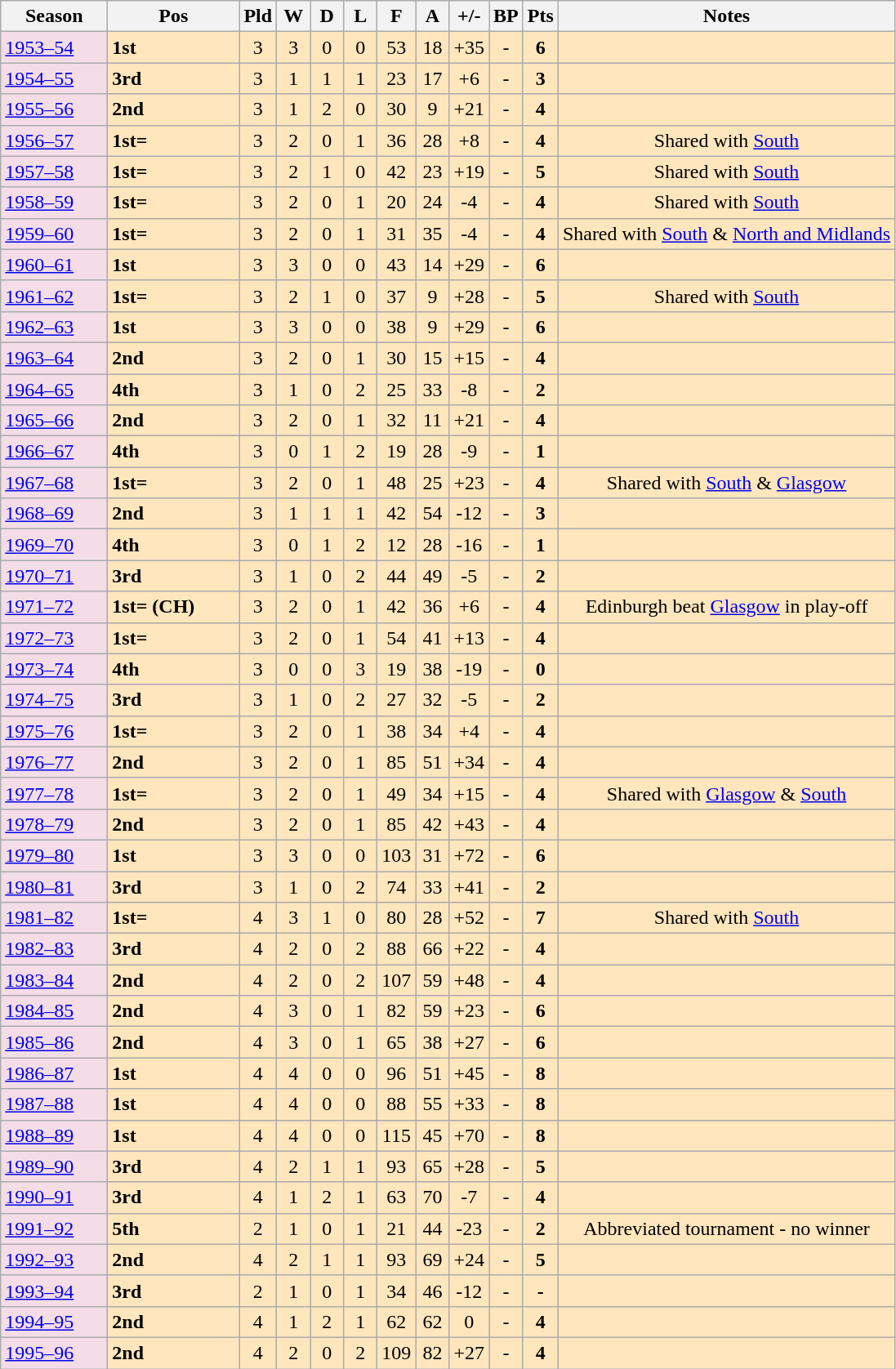<table class="wikitable">
<tr border=1 cellpadding=5 cellspacing=0>
<th style="width:80px;">Season</th>
<th style="width:100px;">Pos</th>
<th style="width:20px;">Pld</th>
<th style="width:20px;">W</th>
<th style="width:20px;">D</th>
<th style="width:20px;">L</th>
<th style="width:20px;">F</th>
<th style="width:20px;">A</th>
<th style="width:25px;">+/-</th>
<th style="width:20px;">BP</th>
<th style="width:20px;">Pts</th>
<th>Notes<br></th>
</tr>
<tr align=center>
<td style="text-align:left; background:#F4DDE7;"><a href='#'>1953–54</a></td>
<td style="text-align:left; background:#ffe6bd;"><strong>1st</strong></td>
<td style="background:#ffe6bd;">3</td>
<td style="background:#ffe6bd;">3</td>
<td style="background:#ffe6bd;">0</td>
<td style="background:#ffe6bd;">0</td>
<td style="background:#ffe6bd;">53</td>
<td style="background:#ffe6bd;">18</td>
<td style="background:#ffe6bd;">+35</td>
<td style="background:#ffe6bd;">-</td>
<td style="background:#ffe6bd;"><strong>6</strong></td>
<td style="background:#ffe6bd;"><br>
</td>
</tr>
<tr align=center>
<td style="text-align:left; background:#F4DDE7;"><a href='#'>1954–55</a></td>
<td style="text-align:left; background:#ffe6bd;"><strong>3rd</strong></td>
<td style="background:#ffe6bd;">3</td>
<td style="background:#ffe6bd;">1</td>
<td style="background:#ffe6bd;">1</td>
<td style="background:#ffe6bd;">1</td>
<td style="background:#ffe6bd;">23</td>
<td style="background:#ffe6bd;">17</td>
<td style="background:#ffe6bd;">+6</td>
<td style="background:#ffe6bd;">-</td>
<td style="background:#ffe6bd;"><strong>3</strong></td>
<td style="background:#ffe6bd;"><br>
</td>
</tr>
<tr align=center>
<td style="text-align:left; background:#F4DDE7;"><a href='#'>1955–56</a></td>
<td style="text-align:left; background:#ffe6bd;"><strong>2nd</strong></td>
<td style="background:#ffe6bd;">3</td>
<td style="background:#ffe6bd;">1</td>
<td style="background:#ffe6bd;">2</td>
<td style="background:#ffe6bd;">0</td>
<td style="background:#ffe6bd;">30</td>
<td style="background:#ffe6bd;">9</td>
<td style="background:#ffe6bd;">+21</td>
<td style="background:#ffe6bd;">-</td>
<td style="background:#ffe6bd;"><strong>4</strong></td>
<td style="background:#ffe6bd;"><br>
</td>
</tr>
<tr align=center>
<td style="text-align:left; background:#F4DDE7;"><a href='#'>1956–57</a></td>
<td style="text-align:left; background:#ffe6bd;"><strong>1st=</strong></td>
<td style="background:#ffe6bd;">3</td>
<td style="background:#ffe6bd;">2</td>
<td style="background:#ffe6bd;">0</td>
<td style="background:#ffe6bd;">1</td>
<td style="background:#ffe6bd;">36</td>
<td style="background:#ffe6bd;">28</td>
<td style="background:#ffe6bd;">+8</td>
<td style="background:#ffe6bd;">-</td>
<td style="background:#ffe6bd;"><strong>4</strong></td>
<td style="background:#ffe6bd;">Shared with <a href='#'>South</a><br>
</td>
</tr>
<tr align=center>
<td style="text-align:left; background:#F4DDE7;"><a href='#'>1957–58</a></td>
<td style="text-align:left; background:#ffe6bd;"><strong>1st=</strong></td>
<td style="background:#ffe6bd;">3</td>
<td style="background:#ffe6bd;">2</td>
<td style="background:#ffe6bd;">1</td>
<td style="background:#ffe6bd;">0</td>
<td style="background:#ffe6bd;">42</td>
<td style="background:#ffe6bd;">23</td>
<td style="background:#ffe6bd;">+19</td>
<td style="background:#ffe6bd;">-</td>
<td style="background:#ffe6bd;"><strong>5</strong></td>
<td style="background:#ffe6bd;">Shared with <a href='#'>South</a><br>
</td>
</tr>
<tr align=center>
<td style="text-align:left; background:#F4DDE7;"><a href='#'>1958–59</a></td>
<td style="text-align:left; background:#ffe6bd;"><strong>1st=</strong></td>
<td style="background:#ffe6bd;">3</td>
<td style="background:#ffe6bd;">2</td>
<td style="background:#ffe6bd;">0</td>
<td style="background:#ffe6bd;">1</td>
<td style="background:#ffe6bd;">20</td>
<td style="background:#ffe6bd;">24</td>
<td style="background:#ffe6bd;">-4</td>
<td style="background:#ffe6bd;">-</td>
<td style="background:#ffe6bd;"><strong>4</strong></td>
<td style="background:#ffe6bd;">Shared with <a href='#'>South</a><br>
</td>
</tr>
<tr align=center>
<td style="text-align:left; background:#F4DDE7;"><a href='#'>1959–60</a></td>
<td style="text-align:left; background:#ffe6bd;"><strong>1st=</strong></td>
<td style="background:#ffe6bd;">3</td>
<td style="background:#ffe6bd;">2</td>
<td style="background:#ffe6bd;">0</td>
<td style="background:#ffe6bd;">1</td>
<td style="background:#ffe6bd;">31</td>
<td style="background:#ffe6bd;">35</td>
<td style="background:#ffe6bd;">-4</td>
<td style="background:#ffe6bd;">-</td>
<td style="background:#ffe6bd;"><strong>4</strong></td>
<td style="background:#ffe6bd;">Shared with <a href='#'>South</a> & <a href='#'>North and Midlands</a><br>
</td>
</tr>
<tr align=center>
<td style="text-align:left; background:#F4DDE7;"><a href='#'>1960–61</a></td>
<td style="text-align:left; background:#ffe6bd;"><strong>1st</strong></td>
<td style="background:#ffe6bd;">3</td>
<td style="background:#ffe6bd;">3</td>
<td style="background:#ffe6bd;">0</td>
<td style="background:#ffe6bd;">0</td>
<td style="background:#ffe6bd;">43</td>
<td style="background:#ffe6bd;">14</td>
<td style="background:#ffe6bd;">+29</td>
<td style="background:#ffe6bd;">-</td>
<td style="background:#ffe6bd;"><strong>6</strong></td>
<td style="background:#ffe6bd;"><br>
</td>
</tr>
<tr align=center>
<td style="text-align:left; background:#F4DDE7;"><a href='#'>1961–62</a></td>
<td style="text-align:left; background:#ffe6bd;"><strong>1st=</strong></td>
<td style="background:#ffe6bd;">3</td>
<td style="background:#ffe6bd;">2</td>
<td style="background:#ffe6bd;">1</td>
<td style="background:#ffe6bd;">0</td>
<td style="background:#ffe6bd;">37</td>
<td style="background:#ffe6bd;">9</td>
<td style="background:#ffe6bd;">+28</td>
<td style="background:#ffe6bd;">-</td>
<td style="background:#ffe6bd;"><strong>5</strong></td>
<td style="background:#ffe6bd;">Shared with <a href='#'>South</a><br>
</td>
</tr>
<tr align=center>
<td style="text-align:left; background:#F4DDE7;"><a href='#'>1962–63</a></td>
<td style="text-align:left; background:#ffe6bd;"><strong>1st</strong></td>
<td style="background:#ffe6bd;">3</td>
<td style="background:#ffe6bd;">3</td>
<td style="background:#ffe6bd;">0</td>
<td style="background:#ffe6bd;">0</td>
<td style="background:#ffe6bd;">38</td>
<td style="background:#ffe6bd;">9</td>
<td style="background:#ffe6bd;">+29</td>
<td style="background:#ffe6bd;">-</td>
<td style="background:#ffe6bd;"><strong>6</strong></td>
<td style="background:#ffe6bd;"><br>
</td>
</tr>
<tr align=center>
<td style="text-align:left; background:#F4DDE7;"><a href='#'>1963–64</a></td>
<td style="text-align:left; background:#ffe6bd;"><strong>2nd</strong></td>
<td style="background:#ffe6bd;">3</td>
<td style="background:#ffe6bd;">2</td>
<td style="background:#ffe6bd;">0</td>
<td style="background:#ffe6bd;">1</td>
<td style="background:#ffe6bd;">30</td>
<td style="background:#ffe6bd;">15</td>
<td style="background:#ffe6bd;">+15</td>
<td style="background:#ffe6bd;">-</td>
<td style="background:#ffe6bd;"><strong>4</strong></td>
<td style="background:#ffe6bd;"><br>
</td>
</tr>
<tr align=center>
<td style="text-align:left; background:#F4DDE7;"><a href='#'>1964–65</a></td>
<td style="text-align:left; background:#ffe6bd;"><strong>4th</strong></td>
<td style="background:#ffe6bd;">3</td>
<td style="background:#ffe6bd;">1</td>
<td style="background:#ffe6bd;">0</td>
<td style="background:#ffe6bd;">2</td>
<td style="background:#ffe6bd;">25</td>
<td style="background:#ffe6bd;">33</td>
<td style="background:#ffe6bd;">-8</td>
<td style="background:#ffe6bd;">-</td>
<td style="background:#ffe6bd;"><strong>2</strong></td>
<td style="background:#ffe6bd;"><br>
</td>
</tr>
<tr align=center>
<td style="text-align:left; background:#F4DDE7;"><a href='#'>1965–66</a></td>
<td style="text-align:left; background:#ffe6bd;"><strong>2nd</strong></td>
<td style="background:#ffe6bd;">3</td>
<td style="background:#ffe6bd;">2</td>
<td style="background:#ffe6bd;">0</td>
<td style="background:#ffe6bd;">1</td>
<td style="background:#ffe6bd;">32</td>
<td style="background:#ffe6bd;">11</td>
<td style="background:#ffe6bd;">+21</td>
<td style="background:#ffe6bd;">-</td>
<td style="background:#ffe6bd;"><strong>4</strong></td>
<td style="background:#ffe6bd;"><br>
</td>
</tr>
<tr align=center>
<td style="text-align:left; background:#F4DDE7;"><a href='#'>1966–67</a></td>
<td style="text-align:left; background:#ffe6bd;"><strong>4th</strong></td>
<td style="background:#ffe6bd;">3</td>
<td style="background:#ffe6bd;">0</td>
<td style="background:#ffe6bd;">1</td>
<td style="background:#ffe6bd;">2</td>
<td style="background:#ffe6bd;">19</td>
<td style="background:#ffe6bd;">28</td>
<td style="background:#ffe6bd;">-9</td>
<td style="background:#ffe6bd;">-</td>
<td style="background:#ffe6bd;"><strong>1</strong></td>
<td style="background:#ffe6bd;"><br>
</td>
</tr>
<tr align=center>
<td style="text-align:left; background:#F4DDE7;"><a href='#'>1967–68</a></td>
<td style="text-align:left; background:#ffe6bd;"><strong>1st=</strong></td>
<td style="background:#ffe6bd;">3</td>
<td style="background:#ffe6bd;">2</td>
<td style="background:#ffe6bd;">0</td>
<td style="background:#ffe6bd;">1</td>
<td style="background:#ffe6bd;">48</td>
<td style="background:#ffe6bd;">25</td>
<td style="background:#ffe6bd;">+23</td>
<td style="background:#ffe6bd;">-</td>
<td style="background:#ffe6bd;"><strong>4</strong></td>
<td style="background:#ffe6bd;">Shared with <a href='#'>South</a> & <a href='#'>Glasgow</a><br>
</td>
</tr>
<tr align=center>
<td style="text-align:left; background:#F4DDE7;"><a href='#'>1968–69</a></td>
<td style="text-align:left; background:#ffe6bd;"><strong>2nd</strong></td>
<td style="background:#ffe6bd;">3</td>
<td style="background:#ffe6bd;">1</td>
<td style="background:#ffe6bd;">1</td>
<td style="background:#ffe6bd;">1</td>
<td style="background:#ffe6bd;">42</td>
<td style="background:#ffe6bd;">54</td>
<td style="background:#ffe6bd;">-12</td>
<td style="background:#ffe6bd;">-</td>
<td style="background:#ffe6bd;"><strong>3</strong></td>
<td style="background:#ffe6bd;"><br>
</td>
</tr>
<tr align=center>
<td style="text-align:left; background:#F4DDE7;"><a href='#'>1969–70</a></td>
<td style="text-align:left; background:#ffe6bd;"><strong>4th</strong></td>
<td style="background:#ffe6bd;">3</td>
<td style="background:#ffe6bd;">0</td>
<td style="background:#ffe6bd;">1</td>
<td style="background:#ffe6bd;">2</td>
<td style="background:#ffe6bd;">12</td>
<td style="background:#ffe6bd;">28</td>
<td style="background:#ffe6bd;">-16</td>
<td style="background:#ffe6bd;">-</td>
<td style="background:#ffe6bd;"><strong>1</strong></td>
<td style="background:#ffe6bd;"><br>
</td>
</tr>
<tr align=center>
<td style="text-align:left; background:#F4DDE7;"><a href='#'>1970–71</a></td>
<td style="text-align:left; background:#ffe6bd;"><strong>3rd</strong></td>
<td style="background:#ffe6bd;">3</td>
<td style="background:#ffe6bd;">1</td>
<td style="background:#ffe6bd;">0</td>
<td style="background:#ffe6bd;">2</td>
<td style="background:#ffe6bd;">44</td>
<td style="background:#ffe6bd;">49</td>
<td style="background:#ffe6bd;">-5</td>
<td style="background:#ffe6bd;">-</td>
<td style="background:#ffe6bd;"><strong>2</strong></td>
<td style="background:#ffe6bd;"><br>
</td>
</tr>
<tr align=center>
<td style="text-align:left; background:#F4DDE7;"><a href='#'>1971–72</a></td>
<td style="text-align:left; background:#ffe6bd;"><strong>1st= (CH)</strong></td>
<td style="background:#ffe6bd;">3</td>
<td style="background:#ffe6bd;">2</td>
<td style="background:#ffe6bd;">0</td>
<td style="background:#ffe6bd;">1</td>
<td style="background:#ffe6bd;">42</td>
<td style="background:#ffe6bd;">36</td>
<td style="background:#ffe6bd;">+6</td>
<td style="background:#ffe6bd;">-</td>
<td style="background:#ffe6bd;"><strong>4</strong></td>
<td style="background:#ffe6bd;">Edinburgh beat <a href='#'>Glasgow</a> in play-off<br>
</td>
</tr>
<tr align=center>
<td style="text-align:left; background:#F4DDE7;"><a href='#'>1972–73</a></td>
<td style="text-align:left; background:#ffe6bd;"><strong>1st=</strong></td>
<td style="background:#ffe6bd;">3</td>
<td style="background:#ffe6bd;">2</td>
<td style="background:#ffe6bd;">0</td>
<td style="background:#ffe6bd;">1</td>
<td style="background:#ffe6bd;">54</td>
<td style="background:#ffe6bd;">41</td>
<td style="background:#ffe6bd;">+13</td>
<td style="background:#ffe6bd;">-</td>
<td style="background:#ffe6bd;"><strong>4</strong></td>
<td style="background:#ffe6bd;"><br>
</td>
</tr>
<tr align=center>
<td style="text-align:left; background:#F4DDE7;"><a href='#'>1973–74</a></td>
<td style="text-align:left; background:#ffe6bd;"><strong>4th</strong></td>
<td style="background:#ffe6bd;">3</td>
<td style="background:#ffe6bd;">0</td>
<td style="background:#ffe6bd;">0</td>
<td style="background:#ffe6bd;">3</td>
<td style="background:#ffe6bd;">19</td>
<td style="background:#ffe6bd;">38</td>
<td style="background:#ffe6bd;">-19</td>
<td style="background:#ffe6bd;">-</td>
<td style="background:#ffe6bd;"><strong>0</strong></td>
<td style="background:#ffe6bd;"><br>
</td>
</tr>
<tr align=center>
<td style="text-align:left; background:#F4DDE7;"><a href='#'>1974–75</a></td>
<td style="text-align:left; background:#ffe6bd;"><strong>3rd</strong></td>
<td style="background:#ffe6bd;">3</td>
<td style="background:#ffe6bd;">1</td>
<td style="background:#ffe6bd;">0</td>
<td style="background:#ffe6bd;">2</td>
<td style="background:#ffe6bd;">27</td>
<td style="background:#ffe6bd;">32</td>
<td style="background:#ffe6bd;">-5</td>
<td style="background:#ffe6bd;">-</td>
<td style="background:#ffe6bd;"><strong>2</strong></td>
<td style="background:#ffe6bd;"><br>
</td>
</tr>
<tr align=center>
<td style="text-align:left; background:#F4DDE7;"><a href='#'>1975–76</a></td>
<td style="text-align:left; background:#ffe6bd;"><strong>1st=</strong></td>
<td style="background:#ffe6bd;">3</td>
<td style="background:#ffe6bd;">2</td>
<td style="background:#ffe6bd;">0</td>
<td style="background:#ffe6bd;">1</td>
<td style="background:#ffe6bd;">38</td>
<td style="background:#ffe6bd;">34</td>
<td style="background:#ffe6bd;">+4</td>
<td style="background:#ffe6bd;">-</td>
<td style="background:#ffe6bd;"><strong>4</strong></td>
<td style="background:#ffe6bd;"><br>
</td>
</tr>
<tr align=center>
<td style="text-align:left; background:#F4DDE7;"><a href='#'>1976–77</a></td>
<td style="text-align:left; background:#ffe6bd;"><strong>2nd</strong></td>
<td style="background:#ffe6bd;">3</td>
<td style="background:#ffe6bd;">2</td>
<td style="background:#ffe6bd;">0</td>
<td style="background:#ffe6bd;">1</td>
<td style="background:#ffe6bd;">85</td>
<td style="background:#ffe6bd;">51</td>
<td style="background:#ffe6bd;">+34</td>
<td style="background:#ffe6bd;">-</td>
<td style="background:#ffe6bd;"><strong>4</strong></td>
<td style="background:#ffe6bd;"><br>
</td>
</tr>
<tr align=center>
<td style="text-align:left; background:#F4DDE7;"><a href='#'>1977–78</a></td>
<td style="text-align:left; background:#ffe6bd;"><strong>1st=</strong></td>
<td style="background:#ffe6bd;">3</td>
<td style="background:#ffe6bd;">2</td>
<td style="background:#ffe6bd;">0</td>
<td style="background:#ffe6bd;">1</td>
<td style="background:#ffe6bd;">49</td>
<td style="background:#ffe6bd;">34</td>
<td style="background:#ffe6bd;">+15</td>
<td style="background:#ffe6bd;">-</td>
<td style="background:#ffe6bd;"><strong>4</strong></td>
<td style="background:#ffe6bd;">Shared with <a href='#'>Glasgow</a> & <a href='#'>South</a><br>
</td>
</tr>
<tr align=center>
<td style="text-align:left; background:#F4DDE7;"><a href='#'>1978–79</a></td>
<td style="text-align:left; background:#ffe6bd;"><strong>2nd</strong></td>
<td style="background:#ffe6bd;">3</td>
<td style="background:#ffe6bd;">2</td>
<td style="background:#ffe6bd;">0</td>
<td style="background:#ffe6bd;">1</td>
<td style="background:#ffe6bd;">85</td>
<td style="background:#ffe6bd;">42</td>
<td style="background:#ffe6bd;">+43</td>
<td style="background:#ffe6bd;">-</td>
<td style="background:#ffe6bd;"><strong>4</strong></td>
<td style="background:#ffe6bd;"><br>
</td>
</tr>
<tr align=center>
<td style="text-align:left; background:#F4DDE7;"><a href='#'>1979–80</a></td>
<td style="text-align:left; background:#ffe6bd;"><strong>1st</strong></td>
<td style="background:#ffe6bd;">3</td>
<td style="background:#ffe6bd;">3</td>
<td style="background:#ffe6bd;">0</td>
<td style="background:#ffe6bd;">0</td>
<td style="background:#ffe6bd;">103</td>
<td style="background:#ffe6bd;">31</td>
<td style="background:#ffe6bd;">+72</td>
<td style="background:#ffe6bd;">-</td>
<td style="background:#ffe6bd;"><strong>6</strong></td>
<td style="background:#ffe6bd;"><br>
</td>
</tr>
<tr align=center>
<td style="text-align:left; background:#F4DDE7;"><a href='#'>1980–81</a></td>
<td style="text-align:left; background:#ffe6bd;"><strong>3rd</strong></td>
<td style="background:#ffe6bd;">3</td>
<td style="background:#ffe6bd;">1</td>
<td style="background:#ffe6bd;">0</td>
<td style="background:#ffe6bd;">2</td>
<td style="background:#ffe6bd;">74</td>
<td style="background:#ffe6bd;">33</td>
<td style="background:#ffe6bd;">+41</td>
<td style="background:#ffe6bd;">-</td>
<td style="background:#ffe6bd;"><strong>2</strong></td>
<td style="background:#ffe6bd;"><br>
</td>
</tr>
<tr align=center>
<td style="text-align:left; background:#F4DDE7;"><a href='#'>1981–82</a></td>
<td style="text-align:left; background:#ffe6bd;"><strong>1st=</strong></td>
<td style="background:#ffe6bd;">4</td>
<td style="background:#ffe6bd;">3</td>
<td style="background:#ffe6bd;">1</td>
<td style="background:#ffe6bd;">0</td>
<td style="background:#ffe6bd;">80</td>
<td style="background:#ffe6bd;">28</td>
<td style="background:#ffe6bd;">+52</td>
<td style="background:#ffe6bd;">-</td>
<td style="background:#ffe6bd;"><strong>7</strong></td>
<td style="background:#ffe6bd;">Shared with <a href='#'>South</a><br>
</td>
</tr>
<tr align=center>
<td style="text-align:left; background:#F4DDE7;"><a href='#'>1982–83</a></td>
<td style="text-align:left; background:#ffe6bd;"><strong>3rd</strong></td>
<td style="background:#ffe6bd;">4</td>
<td style="background:#ffe6bd;">2</td>
<td style="background:#ffe6bd;">0</td>
<td style="background:#ffe6bd;">2</td>
<td style="background:#ffe6bd;">88</td>
<td style="background:#ffe6bd;">66</td>
<td style="background:#ffe6bd;">+22</td>
<td style="background:#ffe6bd;">-</td>
<td style="background:#ffe6bd;"><strong>4</strong></td>
<td style="background:#ffe6bd;"><br>
</td>
</tr>
<tr align=center>
<td style="text-align:left; background:#F4DDE7;"><a href='#'>1983–84</a></td>
<td style="text-align:left; background:#ffe6bd;"><strong>2nd</strong></td>
<td style="background:#ffe6bd;">4</td>
<td style="background:#ffe6bd;">2</td>
<td style="background:#ffe6bd;">0</td>
<td style="background:#ffe6bd;">2</td>
<td style="background:#ffe6bd;">107</td>
<td style="background:#ffe6bd;">59</td>
<td style="background:#ffe6bd;">+48</td>
<td style="background:#ffe6bd;">-</td>
<td style="background:#ffe6bd;"><strong>4</strong></td>
<td style="background:#ffe6bd;"><br>
</td>
</tr>
<tr align=center>
<td style="text-align:left; background:#F4DDE7;"><a href='#'>1984–85</a></td>
<td style="text-align:left; background:#ffe6bd;"><strong>2nd</strong></td>
<td style="background:#ffe6bd;">4</td>
<td style="background:#ffe6bd;">3</td>
<td style="background:#ffe6bd;">0</td>
<td style="background:#ffe6bd;">1</td>
<td style="background:#ffe6bd;">82</td>
<td style="background:#ffe6bd;">59</td>
<td style="background:#ffe6bd;">+23</td>
<td style="background:#ffe6bd;">-</td>
<td style="background:#ffe6bd;"><strong>6</strong></td>
<td style="background:#ffe6bd;"><br>
</td>
</tr>
<tr align=center>
<td style="text-align:left; background:#F4DDE7;"><a href='#'>1985–86</a></td>
<td style="text-align:left; background:#ffe6bd;"><strong>2nd</strong></td>
<td style="background:#ffe6bd;">4</td>
<td style="background:#ffe6bd;">3</td>
<td style="background:#ffe6bd;">0</td>
<td style="background:#ffe6bd;">1</td>
<td style="background:#ffe6bd;">65</td>
<td style="background:#ffe6bd;">38</td>
<td style="background:#ffe6bd;">+27</td>
<td style="background:#ffe6bd;">-</td>
<td style="background:#ffe6bd;"><strong>6</strong></td>
<td style="background:#ffe6bd;"><br>
</td>
</tr>
<tr align=center>
<td style="text-align:left; background:#F4DDE7;"><a href='#'>1986–87</a></td>
<td style="text-align:left; background:#ffe6bd;"><strong>1st</strong></td>
<td style="background:#ffe6bd;">4</td>
<td style="background:#ffe6bd;">4</td>
<td style="background:#ffe6bd;">0</td>
<td style="background:#ffe6bd;">0</td>
<td style="background:#ffe6bd;">96</td>
<td style="background:#ffe6bd;">51</td>
<td style="background:#ffe6bd;">+45</td>
<td style="background:#ffe6bd;">-</td>
<td style="background:#ffe6bd;"><strong>8</strong></td>
<td style="background:#ffe6bd;"><br>
</td>
</tr>
<tr align=center>
<td style="text-align:left; background:#F4DDE7;"><a href='#'>1987–88</a></td>
<td style="text-align:left; background:#ffe6bd;"><strong>1st</strong></td>
<td style="background:#ffe6bd;">4</td>
<td style="background:#ffe6bd;">4</td>
<td style="background:#ffe6bd;">0</td>
<td style="background:#ffe6bd;">0</td>
<td style="background:#ffe6bd;">88</td>
<td style="background:#ffe6bd;">55</td>
<td style="background:#ffe6bd;">+33</td>
<td style="background:#ffe6bd;">-</td>
<td style="background:#ffe6bd;"><strong>8</strong></td>
<td style="background:#ffe6bd;"><br>
</td>
</tr>
<tr align=center>
<td style="text-align:left; background:#F4DDE7;"><a href='#'>1988–89</a></td>
<td style="text-align:left; background:#ffe6bd;"><strong>1st</strong></td>
<td style="background:#ffe6bd;">4</td>
<td style="background:#ffe6bd;">4</td>
<td style="background:#ffe6bd;">0</td>
<td style="background:#ffe6bd;">0</td>
<td style="background:#ffe6bd;">115</td>
<td style="background:#ffe6bd;">45</td>
<td style="background:#ffe6bd;">+70</td>
<td style="background:#ffe6bd;">-</td>
<td style="background:#ffe6bd;"><strong>8</strong></td>
<td style="background:#ffe6bd;"><br>
</td>
</tr>
<tr align=center>
<td style="text-align:left; background:#F4DDE7;"><a href='#'>1989–90</a></td>
<td style="text-align:left; background:#ffe6bd;"><strong>3rd</strong></td>
<td style="background:#ffe6bd;">4</td>
<td style="background:#ffe6bd;">2</td>
<td style="background:#ffe6bd;">1</td>
<td style="background:#ffe6bd;">1</td>
<td style="background:#ffe6bd;">93</td>
<td style="background:#ffe6bd;">65</td>
<td style="background:#ffe6bd;">+28</td>
<td style="background:#ffe6bd;">-</td>
<td style="background:#ffe6bd;"><strong>5</strong></td>
<td style="background:#ffe6bd;"><br>
</td>
</tr>
<tr align=center>
<td style="text-align:left; background:#F4DDE7;"><a href='#'>1990–91</a></td>
<td style="text-align:left; background:#ffe6bd;"><strong>3rd</strong></td>
<td style="background:#ffe6bd;">4</td>
<td style="background:#ffe6bd;">1</td>
<td style="background:#ffe6bd;">2</td>
<td style="background:#ffe6bd;">1</td>
<td style="background:#ffe6bd;">63</td>
<td style="background:#ffe6bd;">70</td>
<td style="background:#ffe6bd;">-7</td>
<td style="background:#ffe6bd;">-</td>
<td style="background:#ffe6bd;"><strong>4</strong></td>
<td style="background:#ffe6bd;"><br>
</td>
</tr>
<tr align=center>
<td style="text-align:left; background:#F4DDE7;"><a href='#'>1991–92</a></td>
<td style="text-align:left; background:#ffe6bd;"><strong>5th</strong></td>
<td style="background:#ffe6bd;">2</td>
<td style="background:#ffe6bd;">1</td>
<td style="background:#ffe6bd;">0</td>
<td style="background:#ffe6bd;">1</td>
<td style="background:#ffe6bd;">21</td>
<td style="background:#ffe6bd;">44</td>
<td style="background:#ffe6bd;">-23</td>
<td style="background:#ffe6bd;">-</td>
<td style="background:#ffe6bd;"><strong>2</strong></td>
<td style="background:#ffe6bd;">Abbreviated tournament - no winner<br>
</td>
</tr>
<tr align=center>
<td style="text-align:left; background:#F4DDE7;"><a href='#'>1992–93</a></td>
<td style="text-align:left; background:#ffe6bd;"><strong>2nd</strong></td>
<td style="background:#ffe6bd;">4</td>
<td style="background:#ffe6bd;">2</td>
<td style="background:#ffe6bd;">1</td>
<td style="background:#ffe6bd;">1</td>
<td style="background:#ffe6bd;">93</td>
<td style="background:#ffe6bd;">69</td>
<td style="background:#ffe6bd;">+24</td>
<td style="background:#ffe6bd;">-</td>
<td style="background:#ffe6bd;"><strong>5</strong></td>
<td style="background:#ffe6bd;"><br>
</td>
</tr>
<tr align=center>
<td style="text-align:left; background:#F4DDE7;"><a href='#'>1993–94</a></td>
<td style="text-align:left; background:#ffe6bd;"><strong>3rd</strong></td>
<td style="background:#ffe6bd;">2</td>
<td style="background:#ffe6bd;">1</td>
<td style="background:#ffe6bd;">0</td>
<td style="background:#ffe6bd;">1</td>
<td style="background:#ffe6bd;">34</td>
<td style="background:#ffe6bd;">46</td>
<td style="background:#ffe6bd;">-12</td>
<td style="background:#ffe6bd;">-</td>
<td style="background:#ffe6bd;"><strong>-</strong></td>
<td style="background:#ffe6bd;"><br>
</td>
</tr>
<tr align=center>
<td style="text-align:left; background:#F4DDE7;"><a href='#'>1994–95</a></td>
<td style="text-align:left; background:#ffe6bd;"><strong>2nd</strong></td>
<td style="background:#ffe6bd;">4</td>
<td style="background:#ffe6bd;">1</td>
<td style="background:#ffe6bd;">2</td>
<td style="background:#ffe6bd;">1</td>
<td style="background:#ffe6bd;">62</td>
<td style="background:#ffe6bd;">62</td>
<td style="background:#ffe6bd;">0</td>
<td style="background:#ffe6bd;">-</td>
<td style="background:#ffe6bd;"><strong>4</strong></td>
<td style="background:#ffe6bd;"><br>
</td>
</tr>
<tr align=center>
<td style="text-align:left; background:#F4DDE7;"><a href='#'>1995–96</a></td>
<td style="text-align:left; background:#ffe6bd;"><strong>2nd</strong></td>
<td style="background:#ffe6bd;">4</td>
<td style="background:#ffe6bd;">2</td>
<td style="background:#ffe6bd;">0</td>
<td style="background:#ffe6bd;">2</td>
<td style="background:#ffe6bd;">109</td>
<td style="background:#ffe6bd;">82</td>
<td style="background:#ffe6bd;">+27</td>
<td style="background:#ffe6bd;">-</td>
<td style="background:#ffe6bd;"><strong>4</strong></td>
<td style="background:#ffe6bd;"><br></td>
</tr>
</table>
